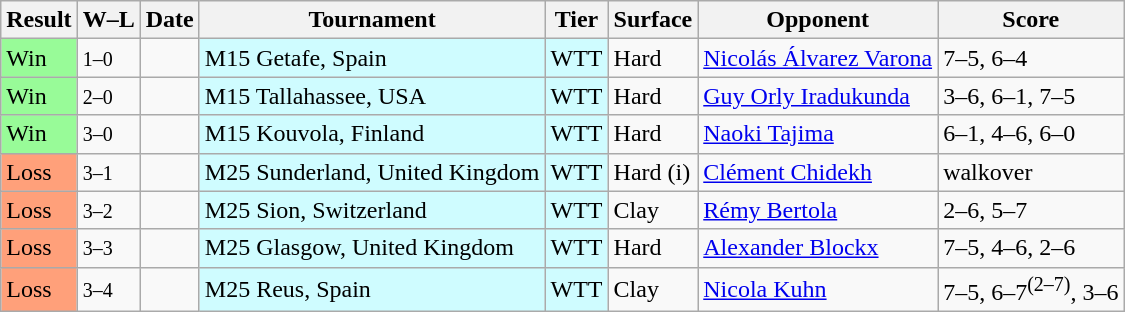<table class="sortable wikitable">
<tr>
<th>Result</th>
<th class="unsortable">W–L</th>
<th>Date</th>
<th>Tournament</th>
<th>Tier</th>
<th>Surface</th>
<th>Opponent</th>
<th class="unsortable">Score</th>
</tr>
<tr>
<td bgcolor=98FB98>Win</td>
<td><small>1–0</small></td>
<td></td>
<td style="background:#cffcff;">M15 Getafe, Spain</td>
<td style="background:#cffcff;">WTT</td>
<td>Hard</td>
<td> <a href='#'>Nicolás Álvarez Varona</a></td>
<td>7–5, 6–4</td>
</tr>
<tr>
<td bgcolor=98FB98>Win</td>
<td><small>2–0</small></td>
<td></td>
<td style="background:#cffcff;">M15 Tallahassee, USA</td>
<td style="background:#cffcff;">WTT</td>
<td>Hard</td>
<td> <a href='#'>Guy Orly Iradukunda</a></td>
<td>3–6, 6–1, 7–5</td>
</tr>
<tr>
<td bgcolor=98FB98>Win</td>
<td><small>3–0</small></td>
<td></td>
<td style="background:#cffcff;">M15 Kouvola, Finland</td>
<td style="background:#cffcff;">WTT</td>
<td>Hard</td>
<td> <a href='#'>Naoki Tajima</a></td>
<td>6–1, 4–6, 6–0</td>
</tr>
<tr>
<td bgcolor=FFA07A>Loss</td>
<td><small>3–1</small></td>
<td></td>
<td style="background:#cffcff;">M25 Sunderland, United Kingdom</td>
<td style="background:#cffcff;">WTT</td>
<td>Hard (i)</td>
<td> <a href='#'>Clément Chidekh</a></td>
<td>walkover</td>
</tr>
<tr>
<td bgcolor=FFA07A>Loss</td>
<td><small>3–2</small></td>
<td></td>
<td style="background:#cffcff;">M25 Sion, Switzerland</td>
<td style="background:#cffcff;">WTT</td>
<td>Clay</td>
<td> <a href='#'>Rémy Bertola</a></td>
<td>2–6, 5–7</td>
</tr>
<tr>
<td bgcolor=FFA07A>Loss</td>
<td><small>3–3</small></td>
<td></td>
<td style="background:#cffcff;">M25 Glasgow, United Kingdom</td>
<td style="background:#cffcff;">WTT</td>
<td>Hard</td>
<td> <a href='#'>Alexander Blockx</a></td>
<td>7–5, 4–6, 2–6</td>
</tr>
<tr>
<td bgcolor=FFA07A>Loss</td>
<td><small>3–4</small></td>
<td></td>
<td style="background:#cffcff;">M25 Reus, Spain</td>
<td style="background:#cffcff;">WTT</td>
<td>Clay</td>
<td> <a href='#'>Nicola Kuhn</a></td>
<td>7–5, 6–7<sup>(2–7)</sup>, 3–6</td>
</tr>
</table>
